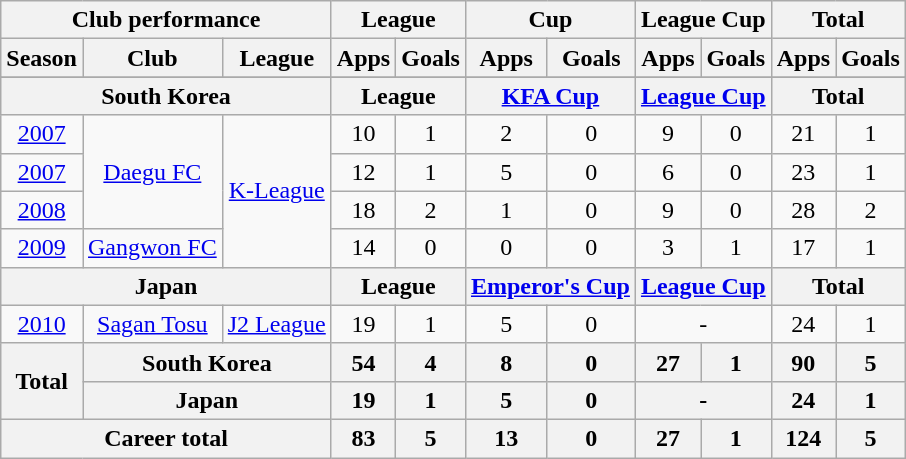<table class="wikitable" style="text-align:center">
<tr>
<th colspan=3>Club performance</th>
<th colspan=2>League</th>
<th colspan=2>Cup</th>
<th colspan=2>League Cup</th>
<th colspan=2>Total</th>
</tr>
<tr>
<th>Season</th>
<th>Club</th>
<th>League</th>
<th>Apps</th>
<th>Goals</th>
<th>Apps</th>
<th>Goals</th>
<th>Apps</th>
<th>Goals</th>
<th>Apps</th>
<th>Goals</th>
</tr>
<tr>
</tr>
<tr>
<th colspan=3>South Korea</th>
<th colspan=2>League</th>
<th colspan=2><a href='#'>KFA Cup</a></th>
<th colspan=2><a href='#'>League Cup</a></th>
<th colspan=2>Total</th>
</tr>
<tr>
<td><a href='#'>2007</a></td>
<td rowspan=3><a href='#'>Daegu FC</a></td>
<td rowspan=4><a href='#'>K-League</a></td>
<td>10</td>
<td>1</td>
<td>2</td>
<td>0</td>
<td>9</td>
<td>0</td>
<td>21</td>
<td>1</td>
</tr>
<tr>
<td><a href='#'>2007</a></td>
<td>12</td>
<td>1</td>
<td>5</td>
<td>0</td>
<td>6</td>
<td>0</td>
<td>23</td>
<td>1</td>
</tr>
<tr>
<td><a href='#'>2008</a></td>
<td>18</td>
<td>2</td>
<td>1</td>
<td>0</td>
<td>9</td>
<td>0</td>
<td>28</td>
<td>2</td>
</tr>
<tr>
<td><a href='#'>2009</a></td>
<td><a href='#'>Gangwon FC</a></td>
<td>14</td>
<td>0</td>
<td>0</td>
<td>0</td>
<td>3</td>
<td>1</td>
<td>17</td>
<td>1</td>
</tr>
<tr>
<th colspan=3>Japan</th>
<th colspan=2>League</th>
<th colspan=2><a href='#'>Emperor's Cup</a></th>
<th colspan=2><a href='#'>League Cup</a></th>
<th colspan=2>Total</th>
</tr>
<tr>
<td><a href='#'>2010</a></td>
<td rowspan=1><a href='#'>Sagan Tosu</a></td>
<td rowspan=1><a href='#'>J2 League</a></td>
<td>19</td>
<td>1</td>
<td>5</td>
<td>0</td>
<td colspan="2">-</td>
<td>24</td>
<td>1</td>
</tr>
<tr>
<th rowspan=2>Total</th>
<th colspan=2>South Korea</th>
<th>54</th>
<th>4</th>
<th>8</th>
<th>0</th>
<th>27</th>
<th>1</th>
<th>90</th>
<th>5</th>
</tr>
<tr>
<th colspan=2>Japan</th>
<th>19</th>
<th>1</th>
<th>5</th>
<th>0</th>
<th colspan="2">-</th>
<th>24</th>
<th>1</th>
</tr>
<tr>
<th colspan=3>Career total</th>
<th>83</th>
<th>5</th>
<th>13</th>
<th>0</th>
<th>27</th>
<th>1</th>
<th>124</th>
<th>5</th>
</tr>
</table>
